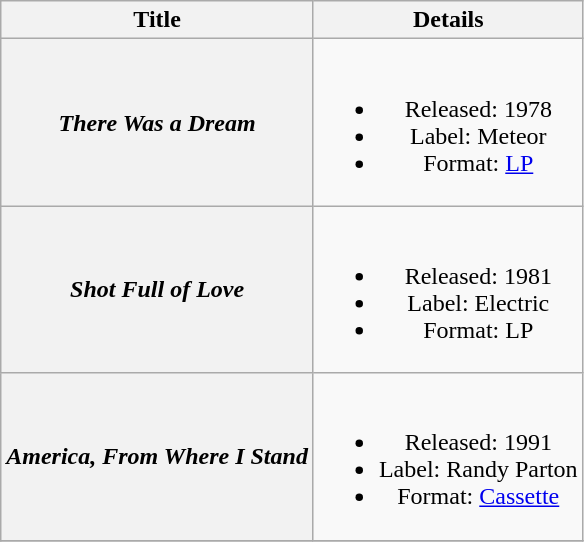<table class="wikitable plainrowheaders" style="text-align:center;">
<tr>
<th>Title</th>
<th>Details</th>
</tr>
<tr>
<th scope = "row"><em>There Was a Dream</em></th>
<td><br><ul><li>Released: 1978</li><li>Label: Meteor</li><li>Format: <a href='#'>LP</a></li></ul></td>
</tr>
<tr>
<th scope = "row"><em>Shot Full of Love</em></th>
<td><br><ul><li>Released: 1981</li><li>Label: Electric</li><li>Format: LP</li></ul></td>
</tr>
<tr>
<th scope = "row"><em>America, From Where I Stand</em></th>
<td><br><ul><li>Released: 1991</li><li>Label: Randy Parton</li><li>Format: <a href='#'>Cassette</a></li></ul></td>
</tr>
<tr>
</tr>
</table>
